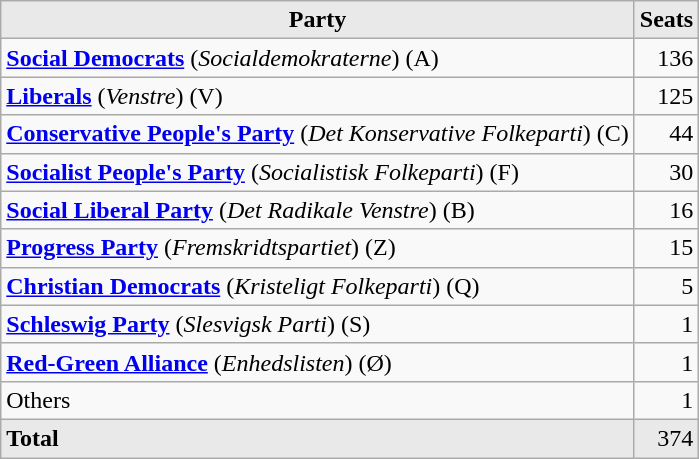<table class="wikitable">
<tr>
<th style="background-color:#E9E9E9">Party</th>
<th style="background-color:#E9E9E9">Seats</th>
</tr>
<tr>
<td><strong><a href='#'>Social Democrats</a></strong> (<em>Socialdemokraterne</em>) (A)</td>
<td align="right">136</td>
</tr>
<tr>
<td><strong><a href='#'>Liberals</a></strong> (<em>Venstre</em>) (V)</td>
<td align="right">125</td>
</tr>
<tr>
<td><strong><a href='#'>Conservative People's Party</a></strong> (<em>Det Konservative Folkeparti</em>) (C)</td>
<td align="right">44</td>
</tr>
<tr>
<td><strong><a href='#'>Socialist People's Party</a></strong> (<em>Socialistisk Folkeparti</em>) (F)</td>
<td align="right">30</td>
</tr>
<tr>
<td><strong><a href='#'>Social Liberal Party</a></strong> (<em>Det Radikale Venstre</em>) (B)</td>
<td align="right">16</td>
</tr>
<tr>
<td><strong><a href='#'>Progress Party</a></strong> (<em>Fremskridtspartiet</em>) (Z)</td>
<td align="right">15</td>
</tr>
<tr>
<td><strong><a href='#'>Christian Democrats</a></strong> (<em>Kristeligt Folkeparti</em>) (Q)</td>
<td align="right">5</td>
</tr>
<tr>
<td><strong><a href='#'>Schleswig Party</a></strong> (<em>Slesvigsk Parti</em>) (S)</td>
<td align="right">1</td>
</tr>
<tr>
<td><strong><a href='#'>Red-Green Alliance</a></strong> (<em>Enhedslisten</em>) (Ø)</td>
<td align="right">1</td>
</tr>
<tr>
<td>Others</td>
<td align="right">1</td>
</tr>
<tr>
<td style="background-color:#E9E9E9"><strong>Total</strong></td>
<td align="right" style="background-color:#E9E9E9">374</td>
</tr>
</table>
